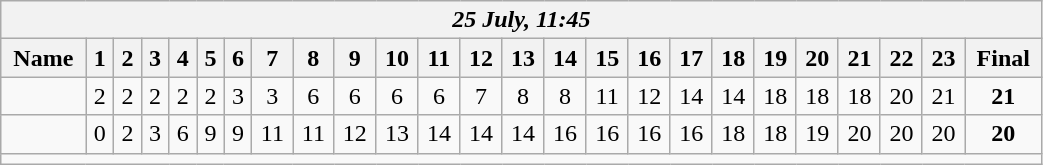<table class=wikitable style="text-align:center; width: 55%">
<tr>
<th colspan=25><em>25 July, 11:45</em></th>
</tr>
<tr>
<th>Name</th>
<th>1</th>
<th>2</th>
<th>3</th>
<th>4</th>
<th>5</th>
<th>6</th>
<th>7</th>
<th>8</th>
<th>9</th>
<th>10</th>
<th>11</th>
<th>12</th>
<th>13</th>
<th>14</th>
<th>15</th>
<th>16</th>
<th>17</th>
<th>18</th>
<th>19</th>
<th>20</th>
<th>21</th>
<th>22</th>
<th>23</th>
<th>Final</th>
</tr>
<tr>
<td align=left><strong></strong></td>
<td>2</td>
<td>2</td>
<td>2</td>
<td>2</td>
<td>2</td>
<td>3</td>
<td>3</td>
<td>6</td>
<td>6</td>
<td>6</td>
<td>6</td>
<td>7</td>
<td>8</td>
<td>8</td>
<td>11</td>
<td>12</td>
<td>14</td>
<td>14</td>
<td>18</td>
<td>18</td>
<td>18</td>
<td>20</td>
<td>21</td>
<td><strong>21</strong></td>
</tr>
<tr>
<td align=left></td>
<td>0</td>
<td>2</td>
<td>3</td>
<td>6</td>
<td>9</td>
<td>9</td>
<td>11</td>
<td>11</td>
<td>12</td>
<td>13</td>
<td>14</td>
<td>14</td>
<td>14</td>
<td>16</td>
<td>16</td>
<td>16</td>
<td>16</td>
<td>18</td>
<td>18</td>
<td>19</td>
<td>20</td>
<td>20</td>
<td>20</td>
<td><strong>20</strong></td>
</tr>
<tr>
<td colspan=25></td>
</tr>
</table>
